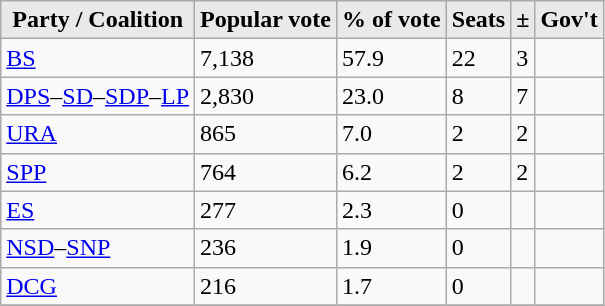<table class="wikitable">
<tr>
<th style="background-color:#E9E9E9">Party / Coalition</th>
<th style="background-color:#E9E9E9">Popular vote</th>
<th style="background-color:#E9E9E9">% of vote</th>
<th style="background-color:#E9E9E9">Seats</th>
<th style="background-color:#E9E9E9">±</th>
<th style="background-color:#E9E9E9">Gov't</th>
</tr>
<tr>
<td align="left"><a href='#'>BS</a></td>
<td>7,138</td>
<td>57.9</td>
<td>22</td>
<td>3</td>
<td></td>
</tr>
<tr>
<td align="left"><a href='#'>DPS</a>–<a href='#'>SD</a>–<a href='#'>SDP</a>–<a href='#'>LP</a></td>
<td>2,830</td>
<td>23.0</td>
<td>8</td>
<td>7</td>
<td></td>
</tr>
<tr>
<td align="left"><a href='#'>URA</a></td>
<td>865</td>
<td>7.0</td>
<td>2</td>
<td>2</td>
<td></td>
</tr>
<tr>
<td align="left"><a href='#'>SPP</a></td>
<td>764</td>
<td>6.2</td>
<td>2</td>
<td>2</td>
<td></td>
</tr>
<tr>
<td align="left"><a href='#'>ES</a></td>
<td>277</td>
<td>2.3</td>
<td>0</td>
<td></td>
<td></td>
</tr>
<tr>
<td align="left"><a href='#'>NSD</a>–<a href='#'>SNP</a></td>
<td>236</td>
<td>1.9</td>
<td>0</td>
<td></td>
<td></td>
</tr>
<tr>
<td align="left"><a href='#'>DCG</a></td>
<td>216</td>
<td>1.7</td>
<td>0</td>
<td></td>
<td></td>
</tr>
<tr>
</tr>
</table>
